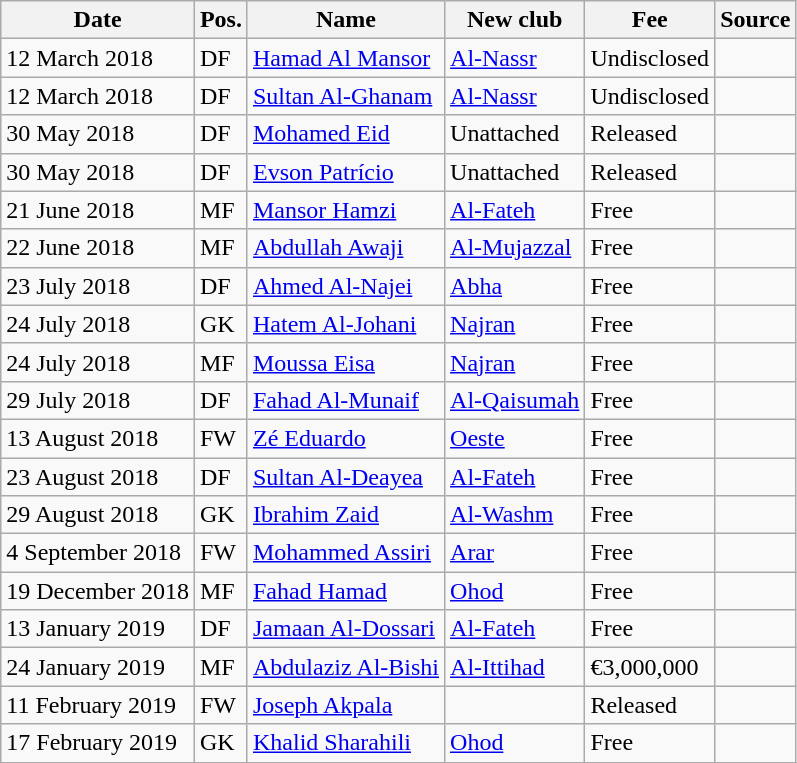<table class="wikitable" style="text-align:left">
<tr>
<th>Date</th>
<th>Pos.</th>
<th>Name</th>
<th>New club</th>
<th>Fee</th>
<th>Source</th>
</tr>
<tr>
<td>12 March 2018</td>
<td>DF</td>
<td> <a href='#'>Hamad Al Mansor</a></td>
<td> <a href='#'>Al-Nassr</a></td>
<td>Undisclosed</td>
<td></td>
</tr>
<tr>
<td>12 March 2018</td>
<td>DF</td>
<td> <a href='#'>Sultan Al-Ghanam</a></td>
<td> <a href='#'>Al-Nassr</a></td>
<td>Undisclosed</td>
<td></td>
</tr>
<tr>
<td>30 May 2018</td>
<td>DF</td>
<td> <a href='#'>Mohamed Eid</a></td>
<td>Unattached</td>
<td>Released</td>
<td></td>
</tr>
<tr>
<td>30 May 2018</td>
<td>DF</td>
<td> <a href='#'>Evson Patrício</a></td>
<td>Unattached</td>
<td>Released</td>
<td></td>
</tr>
<tr>
<td>21 June 2018</td>
<td>MF</td>
<td> <a href='#'>Mansor Hamzi</a></td>
<td> <a href='#'>Al-Fateh</a></td>
<td>Free</td>
<td></td>
</tr>
<tr>
<td>22 June 2018</td>
<td>MF</td>
<td> <a href='#'>Abdullah Awaji</a></td>
<td> <a href='#'>Al-Mujazzal</a></td>
<td>Free</td>
<td></td>
</tr>
<tr>
<td>23 July 2018</td>
<td>DF</td>
<td> <a href='#'>Ahmed Al-Najei</a></td>
<td> <a href='#'>Abha</a></td>
<td>Free</td>
<td></td>
</tr>
<tr>
<td>24 July 2018</td>
<td>GK</td>
<td> <a href='#'>Hatem Al-Johani</a></td>
<td> <a href='#'>Najran</a></td>
<td>Free</td>
<td></td>
</tr>
<tr>
<td>24 July 2018</td>
<td>MF</td>
<td> <a href='#'>Moussa Eisa</a></td>
<td> <a href='#'>Najran</a></td>
<td>Free</td>
<td></td>
</tr>
<tr>
<td>29 July 2018</td>
<td>DF</td>
<td> <a href='#'>Fahad Al-Munaif</a></td>
<td> <a href='#'>Al-Qaisumah</a></td>
<td>Free</td>
<td></td>
</tr>
<tr>
<td>13 August 2018</td>
<td>FW</td>
<td> <a href='#'>Zé Eduardo</a></td>
<td> <a href='#'>Oeste</a></td>
<td>Free</td>
<td></td>
</tr>
<tr>
<td>23 August 2018</td>
<td>DF</td>
<td> <a href='#'>Sultan Al-Deayea</a></td>
<td> <a href='#'>Al-Fateh</a></td>
<td>Free</td>
<td></td>
</tr>
<tr>
<td>29 August 2018</td>
<td>GK</td>
<td> <a href='#'>Ibrahim Zaid</a></td>
<td> <a href='#'>Al-Washm</a></td>
<td>Free</td>
<td></td>
</tr>
<tr>
<td>4 September 2018</td>
<td>FW</td>
<td> <a href='#'>Mohammed Assiri</a></td>
<td> <a href='#'>Arar</a></td>
<td>Free</td>
<td></td>
</tr>
<tr>
<td>19 December 2018</td>
<td>MF</td>
<td> <a href='#'>Fahad Hamad</a></td>
<td> <a href='#'>Ohod</a></td>
<td>Free</td>
<td></td>
</tr>
<tr>
<td>13 January 2019</td>
<td>DF</td>
<td> <a href='#'>Jamaan Al-Dossari</a></td>
<td> <a href='#'>Al-Fateh</a></td>
<td>Free</td>
<td></td>
</tr>
<tr>
<td>24 January 2019</td>
<td>MF</td>
<td> <a href='#'>Abdulaziz Al-Bishi</a></td>
<td> <a href='#'>Al-Ittihad</a></td>
<td>€3,000,000</td>
<td></td>
</tr>
<tr>
<td>11 February 2019</td>
<td>FW</td>
<td> <a href='#'>Joseph Akpala</a></td>
<td></td>
<td>Released</td>
<td></td>
</tr>
<tr>
<td>17 February 2019</td>
<td>GK</td>
<td> <a href='#'>Khalid Sharahili</a></td>
<td> <a href='#'>Ohod</a></td>
<td>Free</td>
<td></td>
</tr>
<tr>
</tr>
</table>
